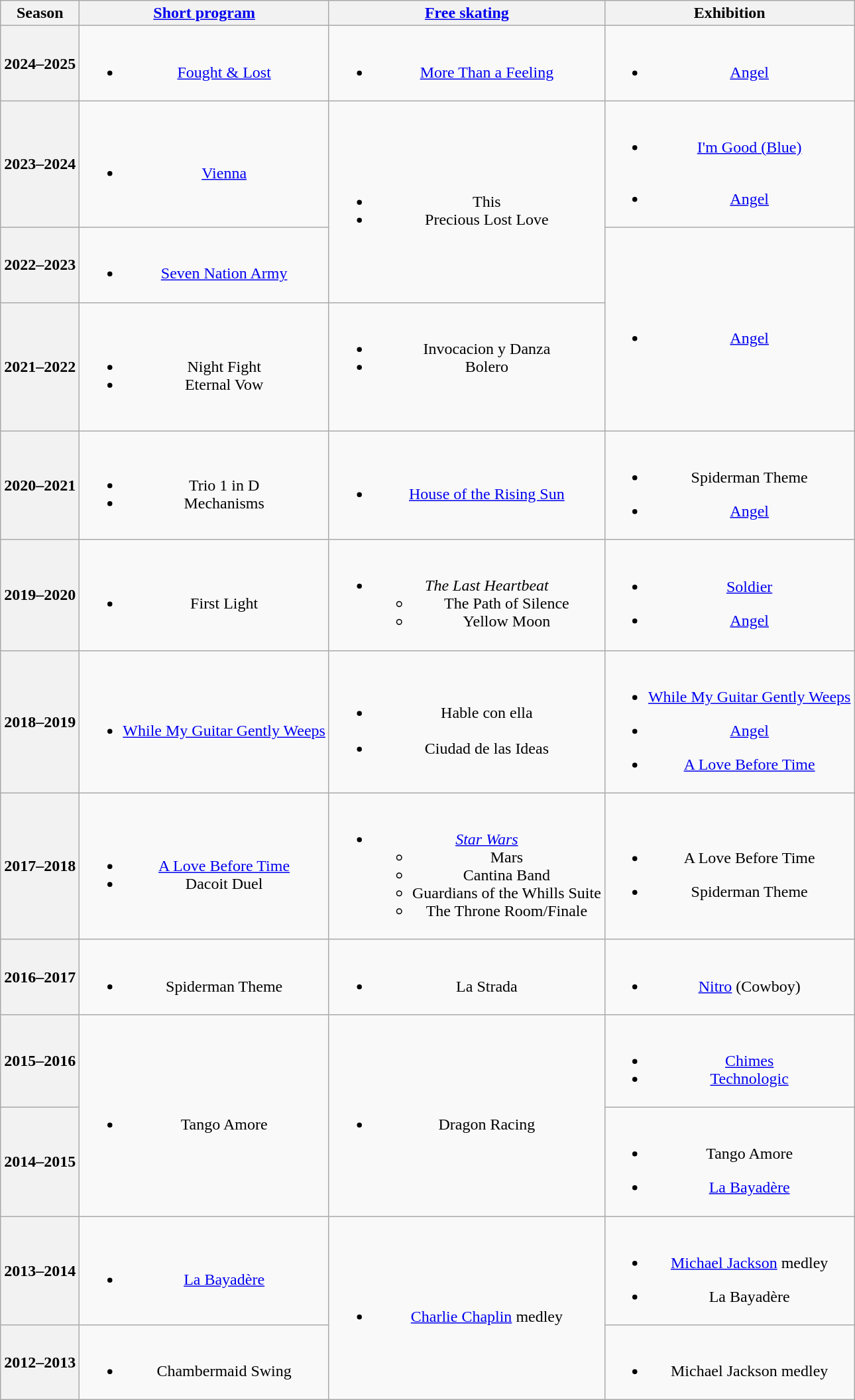<table class="wikitable" style="text-align: center">
<tr>
<th>Season</th>
<th><a href='#'>Short program</a></th>
<th><a href='#'>Free skating</a></th>
<th>Exhibition</th>
</tr>
<tr>
<th>2024–2025 <br> </th>
<td><br><ul><li><a href='#'>Fought & Lost</a> <br> </li></ul></td>
<td><br><ul><li><a href='#'>More Than a Feeling</a> <br> </li></ul></td>
<td><br><ul><li><a href='#'>Angel</a> <br> </li></ul></td>
</tr>
<tr>
<th>2023–2024 <br> </th>
<td><br><ul><li><a href='#'>Vienna</a> <br> </li></ul></td>
<td rowspan=2><br><ul><li>This <br> </li><li>Precious Lost Love <br> </li></ul></td>
<td><br><ul><li><a href='#'>I'm Good (Blue)</a> <br> <br> </li></ul><ul><li><a href='#'>Angel</a> <br> </li></ul></td>
</tr>
<tr>
<th>2022–2023 <br> </th>
<td><br><ul><li><a href='#'>Seven Nation Army</a> <br> </li></ul></td>
<td rowspan=2><br><ul><li><a href='#'>Angel</a> <br> </li></ul></td>
</tr>
<tr>
<th>2021–2022 <br> </th>
<td><br><ul><li>Night Fight</li><li>Eternal Vow <br> </li></ul></td>
<td><br><ul><li>Invocacion y Danza <br> </li><li>Bolero <br>  <br>  <br> </li></ul></td>
</tr>
<tr>
<th>2020–2021 <br> </th>
<td><br><ul><li>Trio 1 in D</li><li>Mechanisms  <br> </li></ul></td>
<td><br><ul><li><a href='#'>House of the Rising Sun</a> <br> </li></ul></td>
<td><br><ul><li>Spiderman Theme <br></li></ul><ul><li><a href='#'>Angel</a> <br> </li></ul></td>
</tr>
<tr>
<th>2019–2020 <br> </th>
<td><br><ul><li>First Light <br> </li></ul></td>
<td><br><ul><li><em>The Last Heartbeat</em><ul><li>The Path of Silence <br> </li><li>Yellow Moon <br> </li></ul></li></ul></td>
<td><br><ul><li><a href='#'>Soldier</a></li></ul><ul><li><a href='#'>Angel</a> <br> </li></ul></td>
</tr>
<tr>
<th>2018–2019 <br> </th>
<td><br><ul><li><a href='#'>While My Guitar Gently Weeps</a> <br>  </li></ul></td>
<td><br><ul><li>Hable con ella <br>  <br> </li><li>Ciudad de las Ideas <br>  </li></ul></td>
<td><br><ul><li><a href='#'>While My Guitar Gently Weeps</a> </li></ul><ul><li><a href='#'>Angel</a> <br> </li></ul><ul><li><a href='#'>A Love Before Time</a> <br> </li></ul></td>
</tr>
<tr>
<th>2017–2018 <br></th>
<td><br><ul><li><a href='#'>A Love Before Time</a> <br> </li><li>Dacoit Duel <br> </li></ul></td>
<td><br><ul><li><em><a href='#'>Star Wars</a></em><ul><li>Mars <br> </li><li>Cantina Band <br> </li><li>Guardians of the Whills Suite <br> </li><li>The Throne Room/Finale <br> </li></ul></li></ul></td>
<td><br><ul><li>A Love Before Time <br> </li></ul><ul><li>Spiderman Theme <br></li></ul></td>
</tr>
<tr>
<th>2016–2017 <br></th>
<td><br><ul><li>Spiderman Theme <br></li></ul></td>
<td><br><ul><li>La Strada  <br> </li></ul></td>
<td><br><ul><li><a href='#'>Nitro</a> (Cowboy) <br></li></ul></td>
</tr>
<tr>
<th>2015–2016 <br> </th>
<td rowspan=2><br><ul><li>Tango Amore <br></li></ul></td>
<td rowspan=2><br><ul><li>Dragon Racing <br></li></ul></td>
<td><br><ul><li><a href='#'>Chimes</a> <br></li><li><a href='#'>Technologic</a> <br></li></ul></td>
</tr>
<tr>
<th>2014–2015 <br> </th>
<td><br><ul><li>Tango Amore <br></li></ul><ul><li><a href='#'>La Bayadère</a> <br></li></ul></td>
</tr>
<tr>
<th>2013–2014 <br> </th>
<td><br><ul><li><a href='#'>La Bayadère</a> <br></li></ul></td>
<td rowspan=2><br><ul><li><a href='#'>Charlie Chaplin</a> medley <br> </li></ul></td>
<td><br><ul><li><a href='#'>Michael Jackson</a> medley</li></ul><ul><li>La Bayadère <br></li></ul></td>
</tr>
<tr>
<th>2012–2013 <br> </th>
<td><br><ul><li>Chambermaid Swing <br></li></ul></td>
<td><br><ul><li>Michael Jackson medley</li></ul></td>
</tr>
</table>
